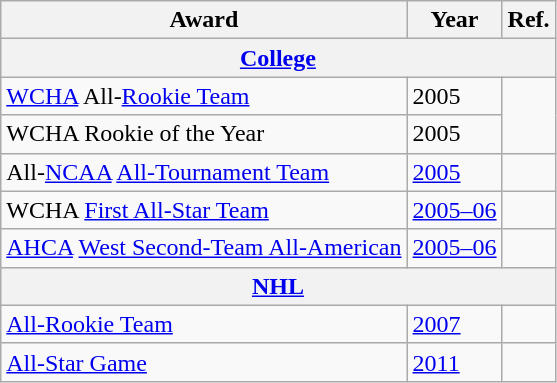<table class="wikitable">
<tr>
<th>Award</th>
<th>Year</th>
<th>Ref.</th>
</tr>
<tr>
<th colspan="3"><a href='#'>College</a></th>
</tr>
<tr>
<td><a href='#'>WCHA</a> All-<a href='#'>Rookie Team</a></td>
<td>2005</td>
<td rowspan="2"></td>
</tr>
<tr>
<td>WCHA Rookie of the Year</td>
<td>2005</td>
</tr>
<tr>
<td>All-<a href='#'>NCAA</a> <a href='#'>All-Tournament Team</a></td>
<td><a href='#'>2005</a></td>
<td></td>
</tr>
<tr>
<td>WCHA <a href='#'>First All-Star Team</a></td>
<td><a href='#'>2005–06</a></td>
<td></td>
</tr>
<tr>
<td><a href='#'>AHCA</a> <a href='#'>West Second-Team All-American</a></td>
<td><a href='#'>2005–06</a></td>
<td></td>
</tr>
<tr>
<th colspan="3"><a href='#'>NHL</a></th>
</tr>
<tr>
<td><a href='#'>All-Rookie Team</a></td>
<td><a href='#'>2007</a></td>
<td></td>
</tr>
<tr>
<td><a href='#'>All-Star Game</a></td>
<td><a href='#'>2011</a></td>
<td></td>
</tr>
</table>
